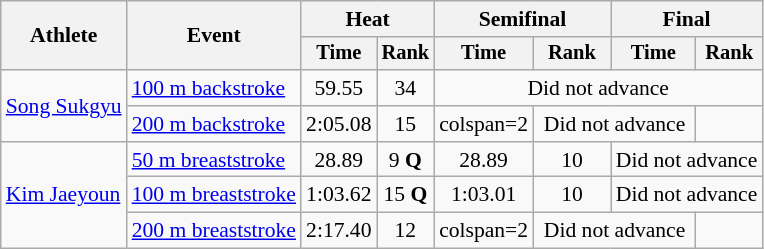<table class=wikitable style="font-size:90%">
<tr>
<th rowspan=2>Athlete</th>
<th rowspan=2>Event</th>
<th colspan="2">Heat</th>
<th colspan="2">Semifinal</th>
<th colspan="2">Final</th>
</tr>
<tr style="font-size:95%">
<th>Time</th>
<th>Rank</th>
<th>Time</th>
<th>Rank</th>
<th>Time</th>
<th>Rank</th>
</tr>
<tr align=center>
<td align=left rowspan=2><a href='#'>Song Sukgyu</a></td>
<td align=left><a href='#'>100 m backstroke</a></td>
<td>59.55</td>
<td>34</td>
<td colspan=4>Did not advance</td>
</tr>
<tr align=center>
<td align=left><a href='#'>200 m backstroke</a></td>
<td>2:05.08</td>
<td>15</td>
<td>colspan=2 </td>
<td colspan=2>Did not advance</td>
</tr>
<tr align=center>
<td align=left rowspan=3><a href='#'>Kim Jaeyoun</a></td>
<td align=left><a href='#'>50 m breaststroke</a></td>
<td>28.89</td>
<td>9 <strong>Q</strong></td>
<td>28.89</td>
<td>10</td>
<td colspan=2>Did not advance</td>
</tr>
<tr align=center>
<td align=left><a href='#'>100 m breaststroke</a></td>
<td>1:03.62</td>
<td>15 <strong>Q</strong></td>
<td>1:03.01</td>
<td>10</td>
<td colspan=2>Did not advance</td>
</tr>
<tr align=center>
<td align=left><a href='#'>200 m breaststroke</a></td>
<td>2:17.40</td>
<td>12</td>
<td>colspan=2 </td>
<td colspan=2>Did not advance</td>
</tr>
</table>
